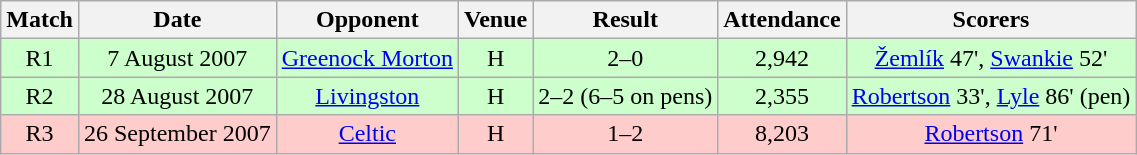<table class="wikitable" style="font-size:100%; text-align:center">
<tr>
<th>Match</th>
<th>Date</th>
<th>Opponent</th>
<th>Venue</th>
<th>Result</th>
<th>Attendance</th>
<th>Scorers</th>
</tr>
<tr style="background: #CCFFCC;">
<td>R1</td>
<td>7 August 2007</td>
<td><a href='#'>Greenock Morton</a></td>
<td>H</td>
<td>2–0</td>
<td>2,942</td>
<td><a href='#'>Žemlík</a> 47', <a href='#'>Swankie</a> 52'</td>
</tr>
<tr style="background: #CCFFCC;">
<td>R2</td>
<td>28 August 2007</td>
<td><a href='#'>Livingston</a></td>
<td>H</td>
<td>2–2 (6–5 on pens)</td>
<td>2,355</td>
<td><a href='#'>Robertson</a> 33', <a href='#'>Lyle</a> 86' (pen)</td>
</tr>
<tr style="background: #FFCCCC;">
<td>R3</td>
<td>26 September 2007</td>
<td><a href='#'>Celtic</a></td>
<td>H</td>
<td>1–2</td>
<td>8,203</td>
<td><a href='#'>Robertson</a> 71'</td>
</tr>
</table>
